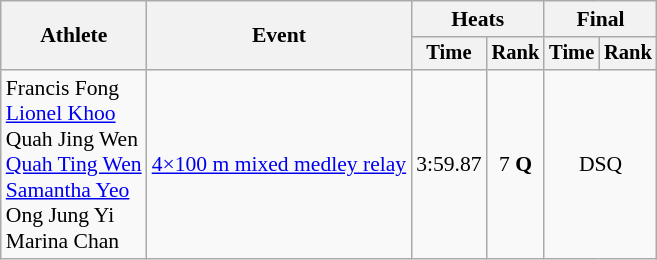<table class=wikitable style=font-size:90%;text-align:center>
<tr>
<th rowspan="2">Athlete</th>
<th rowspan="2">Event</th>
<th colspan="2">Heats</th>
<th colspan="2">Final</th>
</tr>
<tr style="font-size:95%">
<th>Time</th>
<th>Rank</th>
<th>Time</th>
<th>Rank</th>
</tr>
<tr>
<td align=left>Francis Fong<br><a href='#'>Lionel Khoo</a><br>Quah Jing Wen<br><a href='#'>Quah Ting Wen</a><br><a href='#'>Samantha Yeo</a><br>Ong Jung Yi<br>Marina Chan</td>
<td align=left><a href='#'>4×100 m mixed medley relay</a></td>
<td>3:59.87</td>
<td>7 <strong>Q</strong></td>
<td colspan=2>DSQ</td>
</tr>
</table>
